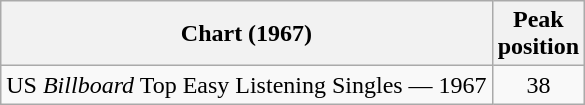<table class="wikitable sortable">
<tr>
<th align="center">Chart (1967)</th>
<th align="center">Peak<br>position</th>
</tr>
<tr>
<td>US <em>Billboard</em> Top Easy Listening Singles — 1967</td>
<td align="center">38</td>
</tr>
</table>
